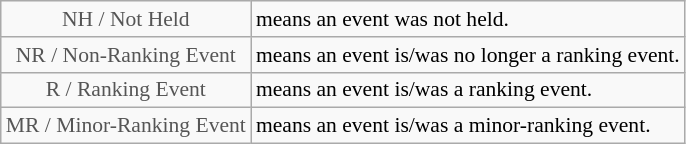<table class="wikitable" style="font-size:90%">
<tr>
<td style="text-align:center; color:#555555;" colspan="4">NH / Not Held</td>
<td>means an event was not held.</td>
</tr>
<tr>
<td style="text-align:center; color:#555555;" colspan="4">NR / Non-Ranking Event</td>
<td>means an event is/was no longer a ranking event.</td>
</tr>
<tr>
<td style="text-align:center; color:#555555;" colspan="4">R / Ranking Event</td>
<td>means an event is/was a ranking event.</td>
</tr>
<tr>
<td style="text-align:center; color:#555555;" colspan="4">MR / Minor-Ranking Event</td>
<td>means an event is/was a minor-ranking event.</td>
</tr>
</table>
